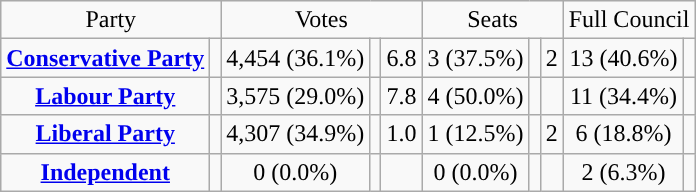<table class=wikitable style="text-align:center;">
<tr>
<td colspan=2>Party</td>
<td colspan=3>Votes</td>
<td colspan=3>Seats</td>
<td colspan=3>Full Council</td>
</tr>
<tr>
<td><strong><a href='#'>Conservative Party</a></strong></td>
<td style="background:"></td>
<td>4,454 (36.1%)</td>
<td></td>
<td> 6.8</td>
<td>3 (37.5%)</td>
<td></td>
<td> 2</td>
<td>13 (40.6%)</td>
<td></td>
</tr>
<tr>
<td><strong><a href='#'>Labour Party</a></strong></td>
<td style="background:"></td>
<td>3,575 (29.0%)</td>
<td></td>
<td> 7.8</td>
<td>4 (50.0%)</td>
<td></td>
<td></td>
<td>11 (34.4%)</td>
<td></td>
</tr>
<tr>
<td><strong><a href='#'>Liberal Party</a></strong></td>
<td style="background:"></td>
<td>4,307 (34.9%)</td>
<td></td>
<td> 1.0</td>
<td>1 (12.5%)</td>
<td></td>
<td> 2</td>
<td>6 (18.8%)</td>
<td></td>
</tr>
<tr>
<td><strong><a href='#'>Independent</a></strong></td>
<td style="background:"></td>
<td>0 (0.0%)</td>
<td></td>
<td></td>
<td>0 (0.0%)</td>
<td></td>
<td></td>
<td>2 (6.3%)</td>
<td></td>
</tr>
</table>
